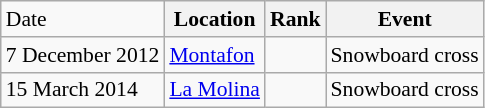<table class="wikitable sortable" style="font-size:90%" style="text-align:center">
<tr>
<td>Date</td>
<th>Location</th>
<th>Rank</th>
<th>Event</th>
</tr>
<tr>
<td>7 December 2012</td>
<td><a href='#'>Montafon</a></td>
<td></td>
<td>Snowboard cross</td>
</tr>
<tr>
<td>15 March 2014</td>
<td><a href='#'>La Molina</a></td>
<td></td>
<td>Snowboard cross</td>
</tr>
</table>
